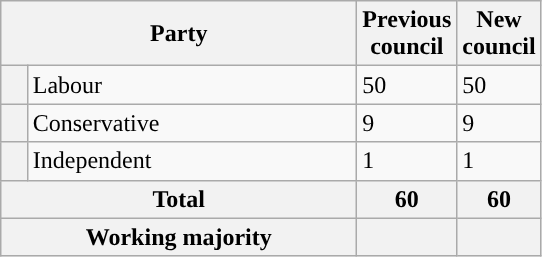<table class="wikitable">
<tr>
<th valign=centre colspan="2" style="width: 230px">Party</th>
<th valign=top style="width: 30px">Previous council</th>
<th valign=top style="width: 30px">New council</th>
</tr>
<tr>
<th style="background-color: "></th>
<td>Labour</td>
<td>50</td>
<td>50</td>
</tr>
<tr>
<th style="background-color: "></th>
<td>Conservative</td>
<td>9</td>
<td>9</td>
</tr>
<tr>
<th style="background-color: "></th>
<td>Independent</td>
<td>1</td>
<td>1</td>
</tr>
<tr>
<th colspan=2>Total</th>
<th style="text-align: center">60</th>
<th colspan=3>60</th>
</tr>
<tr>
<th colspan=2>Working majority</th>
<th></th>
<th></th>
</tr>
</table>
